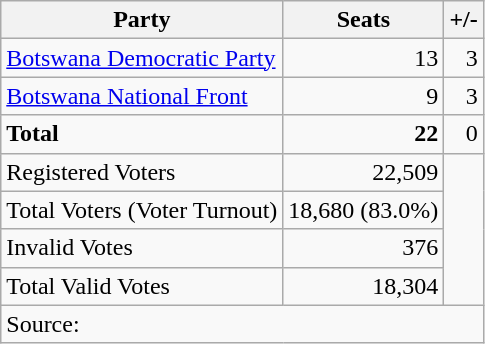<table class=wikitable style=text-align:right>
<tr>
<th>Party</th>
<th>Seats</th>
<th>+/-</th>
</tr>
<tr>
<td align=left><a href='#'>Botswana Democratic Party</a></td>
<td>13</td>
<td>3</td>
</tr>
<tr>
<td align=left><a href='#'>Botswana National Front</a></td>
<td>9</td>
<td>3</td>
</tr>
<tr>
<td align=left><strong>Total</strong></td>
<td><strong>22</strong></td>
<td>0</td>
</tr>
<tr>
<td align=left>Registered Voters</td>
<td>22,509</td>
</tr>
<tr>
<td align=left>Total Voters (Voter Turnout)</td>
<td>18,680 (83.0%)</td>
</tr>
<tr>
<td align=left>Invalid Votes</td>
<td>376</td>
</tr>
<tr>
<td align=left>Total Valid Votes</td>
<td>18,304</td>
</tr>
<tr>
<td colspan=4 align=left>Source: </td>
</tr>
</table>
